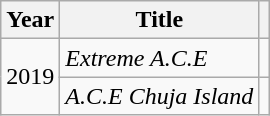<table class="wikitable plainrowheaders" style="text-align:left;">
<tr>
<th scope="col">Year</th>
<th scope="col">Title</th>
<th scope="col"></th>
</tr>
<tr>
<td rowspan="2">2019</td>
<td><em>Extreme A.C.E</em></td>
<td></td>
</tr>
<tr>
<td><em>A.C.E Chuja Island</em></td>
<td></td>
</tr>
</table>
